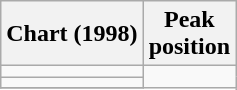<table class="wikitable">
<tr>
<th align="left">Chart (1998)</th>
<th align="center">Peak<br>position</th>
</tr>
<tr>
<td></td>
</tr>
<tr>
<td></td>
</tr>
<tr>
</tr>
</table>
